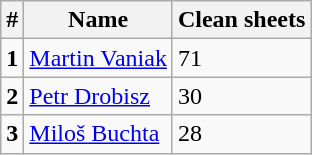<table class="wikitable">
<tr>
<th>#</th>
<th>Name</th>
<th>Clean sheets</th>
</tr>
<tr>
<td><strong>1</strong></td>
<td> <a href='#'>Martin Vaniak</a></td>
<td>71</td>
</tr>
<tr>
<td><strong>2</strong></td>
<td> <a href='#'>Petr Drobisz</a></td>
<td>30</td>
</tr>
<tr>
<td><strong>3</strong></td>
<td> <a href='#'>Miloš Buchta</a></td>
<td>28</td>
</tr>
</table>
